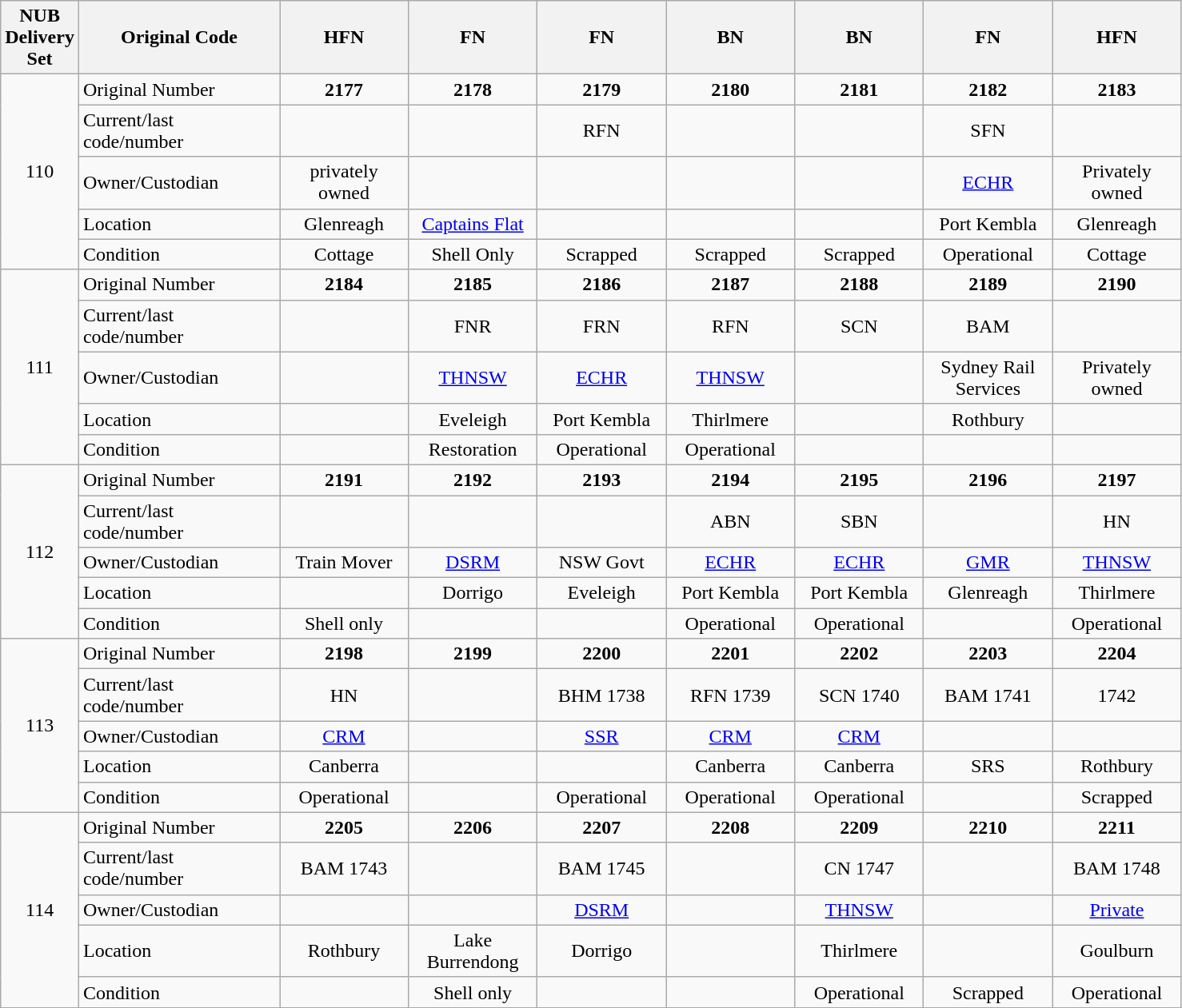<table class="wikitable" style="text-align: center;">
<tr>
<th style="width: 30px;">NUB Delivery Set</th>
<th style="width: 160px;">Original Code</th>
<th style="width: 100px;">HFN</th>
<th style="width: 100px;">FN</th>
<th style="width: 100px;">FN</th>
<th style="width: 100px;">BN</th>
<th style="width: 100px;">BN</th>
<th style="width: 100px;">FN</th>
<th style="width: 100px;">HFN</th>
</tr>
<tr>
<td rowspan="5">110</td>
<td align="left">Original Number</td>
<td><strong>2177</strong></td>
<td><strong>2178</strong></td>
<td><strong>2179</strong></td>
<td><strong>2180</strong></td>
<td><strong>2181</strong></td>
<td><strong>2182</strong></td>
<td><strong>2183</strong></td>
</tr>
<tr>
<td align="left">Current/last code/number</td>
<td></td>
<td></td>
<td>RFN</td>
<td></td>
<td></td>
<td>SFN</td>
<td></td>
</tr>
<tr>
<td align="left">Owner/Custodian</td>
<td>privately owned</td>
<td></td>
<td></td>
<td></td>
<td></td>
<td><a href='#'>ECHR</a></td>
<td>Privately owned</td>
</tr>
<tr>
<td align="left">Location</td>
<td>Glenreagh</td>
<td><a href='#'>Captains Flat</a></td>
<td></td>
<td></td>
<td></td>
<td>Port Kembla</td>
<td>Glenreagh</td>
</tr>
<tr>
<td align="left">Condition</td>
<td>Cottage</td>
<td>Shell Only</td>
<td>Scrapped</td>
<td>Scrapped</td>
<td>Scrapped</td>
<td>Operational</td>
<td>Cottage</td>
</tr>
<tr>
<td rowspan="5">111</td>
<td align="left">Original Number</td>
<td><strong>2184</strong></td>
<td><strong>2185</strong></td>
<td><strong>2186</strong></td>
<td><strong>2187</strong></td>
<td><strong>2188</strong></td>
<td><strong>2189</strong></td>
<td><strong>2190</strong></td>
</tr>
<tr>
<td align="left">Current/last code/number</td>
<td></td>
<td>FNR</td>
<td>FRN</td>
<td>RFN</td>
<td>SCN</td>
<td>BAM</td>
<td></td>
</tr>
<tr>
<td align="left">Owner/Custodian</td>
<td></td>
<td><a href='#'>THNSW</a></td>
<td><a href='#'>ECHR</a></td>
<td><a href='#'>THNSW</a></td>
<td></td>
<td>Sydney Rail Services</td>
<td>Privately owned</td>
</tr>
<tr>
<td align="left">Location</td>
<td></td>
<td>Eveleigh</td>
<td>Port Kembla</td>
<td>Thirlmere</td>
<td></td>
<td>Rothbury</td>
<td></td>
</tr>
<tr>
<td align="left">Condition</td>
<td></td>
<td>Restoration</td>
<td>Operational</td>
<td>Operational</td>
<td></td>
<td></td>
<td></td>
</tr>
<tr>
<td rowspan="5">112</td>
<td align="left">Original Number</td>
<td><strong>2191</strong></td>
<td><strong>2192</strong></td>
<td><strong>2193</strong></td>
<td><strong>2194</strong></td>
<td><strong>2195</strong></td>
<td><strong>2196</strong></td>
<td><strong>2197</strong></td>
</tr>
<tr>
<td align="left">Current/last code/number</td>
<td></td>
<td></td>
<td></td>
<td>ABN</td>
<td>SBN</td>
<td></td>
<td>HN</td>
</tr>
<tr>
<td align="left">Owner/Custodian</td>
<td>Train Mover</td>
<td><a href='#'>DSRM</a></td>
<td>NSW Govt</td>
<td><a href='#'>ECHR</a></td>
<td><a href='#'>ECHR</a></td>
<td><a href='#'>GMR</a></td>
<td><a href='#'>THNSW</a></td>
</tr>
<tr>
<td align="left">Location</td>
<td></td>
<td>Dorrigo</td>
<td>Eveleigh</td>
<td>Port Kembla</td>
<td>Port Kembla</td>
<td>Glenreagh</td>
<td>Thirlmere</td>
</tr>
<tr>
<td align="left">Condition</td>
<td>Shell only</td>
<td></td>
<td></td>
<td>Operational</td>
<td>Operational</td>
<td></td>
<td>Operational</td>
</tr>
<tr>
<td rowspan="5">113</td>
<td align="left">Original Number</td>
<td><strong>2198</strong></td>
<td><strong>2199</strong></td>
<td><strong>2200</strong></td>
<td><strong>2201</strong></td>
<td><strong>2202</strong></td>
<td><strong>2203</strong></td>
<td><strong>2204</strong></td>
</tr>
<tr>
<td align="left">Current/last code/number</td>
<td>HN</td>
<td></td>
<td>BHM 1738</td>
<td>RFN 1739</td>
<td>SCN 1740</td>
<td>BAM 1741</td>
<td>1742</td>
</tr>
<tr>
<td align="left">Owner/Custodian</td>
<td><a href='#'>CRM</a></td>
<td></td>
<td><a href='#'>SSR</a></td>
<td><a href='#'>CRM</a></td>
<td><a href='#'>CRM</a></td>
<td></td>
<td></td>
</tr>
<tr>
<td align="left">Location</td>
<td>Canberra</td>
<td></td>
<td></td>
<td>Canberra</td>
<td>Canberra</td>
<td>SRS</td>
<td>Rothbury</td>
</tr>
<tr>
<td align="left">Condition</td>
<td>Operational</td>
<td></td>
<td>Operational</td>
<td>Operational</td>
<td>Operational</td>
<td></td>
<td>Scrapped</td>
</tr>
<tr>
<td rowspan="5">114</td>
<td align="left">Original Number</td>
<td><strong>2205</strong></td>
<td><strong>2206</strong></td>
<td><strong>2207</strong></td>
<td><strong>2208</strong></td>
<td><strong>2209</strong></td>
<td><strong>2210</strong></td>
<td><strong>2211</strong></td>
</tr>
<tr>
<td align="left">Current/last code/number</td>
<td>BAM 1743</td>
<td></td>
<td>BAM 1745</td>
<td></td>
<td>CN 1747</td>
<td></td>
<td>BAM 1748</td>
</tr>
<tr>
<td align="left">Owner/Custodian</td>
<td></td>
<td></td>
<td><a href='#'>DSRM</a></td>
<td></td>
<td><a href='#'>THNSW</a></td>
<td></td>
<td><a href='#'>Private</a></td>
</tr>
<tr>
<td align="left">Location</td>
<td>Rothbury</td>
<td>Lake Burrendong</td>
<td>Dorrigo</td>
<td></td>
<td>Thirlmere</td>
<td></td>
<td>Goulburn</td>
</tr>
<tr>
<td align="left">Condition</td>
<td></td>
<td>Shell only</td>
<td></td>
<td></td>
<td>Operational</td>
<td>Scrapped</td>
<td>Operational</td>
</tr>
</table>
